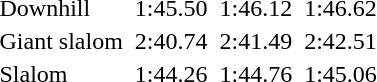<table>
<tr>
<td>Downhill<br></td>
<td></td>
<td>1:45.50</td>
<td></td>
<td>1:46.12</td>
<td></td>
<td>1:46.62</td>
</tr>
<tr>
<td>Giant slalom<br></td>
<td></td>
<td>2:40.74</td>
<td></td>
<td>2:41.49</td>
<td></td>
<td>2:42.51</td>
</tr>
<tr>
<td>Slalom<br></td>
<td></td>
<td>1:44.26</td>
<td></td>
<td>1:44.76</td>
<td></td>
<td>1:45.06</td>
</tr>
</table>
